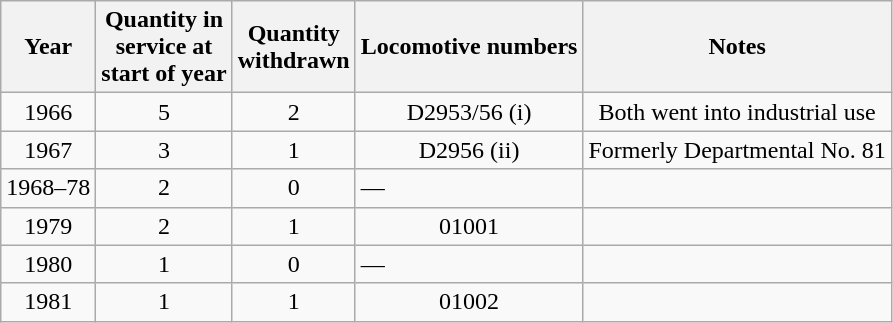<table class=wikitable style=text-align:center>
<tr>
<th>Year</th>
<th>Quantity in<br>service at<br>start of year</th>
<th>Quantity<br>withdrawn</th>
<th>Locomotive numbers</th>
<th>Notes</th>
</tr>
<tr>
<td>1966</td>
<td>5</td>
<td>2</td>
<td>D2953/56 (i)</td>
<td>Both went into industrial use</td>
</tr>
<tr>
<td>1967</td>
<td>3</td>
<td>1</td>
<td>D2956 (ii)</td>
<td>Formerly Departmental No. 81</td>
</tr>
<tr>
<td>1968–78</td>
<td>2</td>
<td>0</td>
<td align=left>—</td>
<td align=left></td>
</tr>
<tr>
<td>1979</td>
<td>2</td>
<td>1</td>
<td>01001</td>
<td></td>
</tr>
<tr>
<td>1980</td>
<td>1</td>
<td>0</td>
<td align=left>—</td>
<td align=left></td>
</tr>
<tr>
<td>1981</td>
<td>1</td>
<td>1</td>
<td>01002</td>
<td></td>
</tr>
</table>
